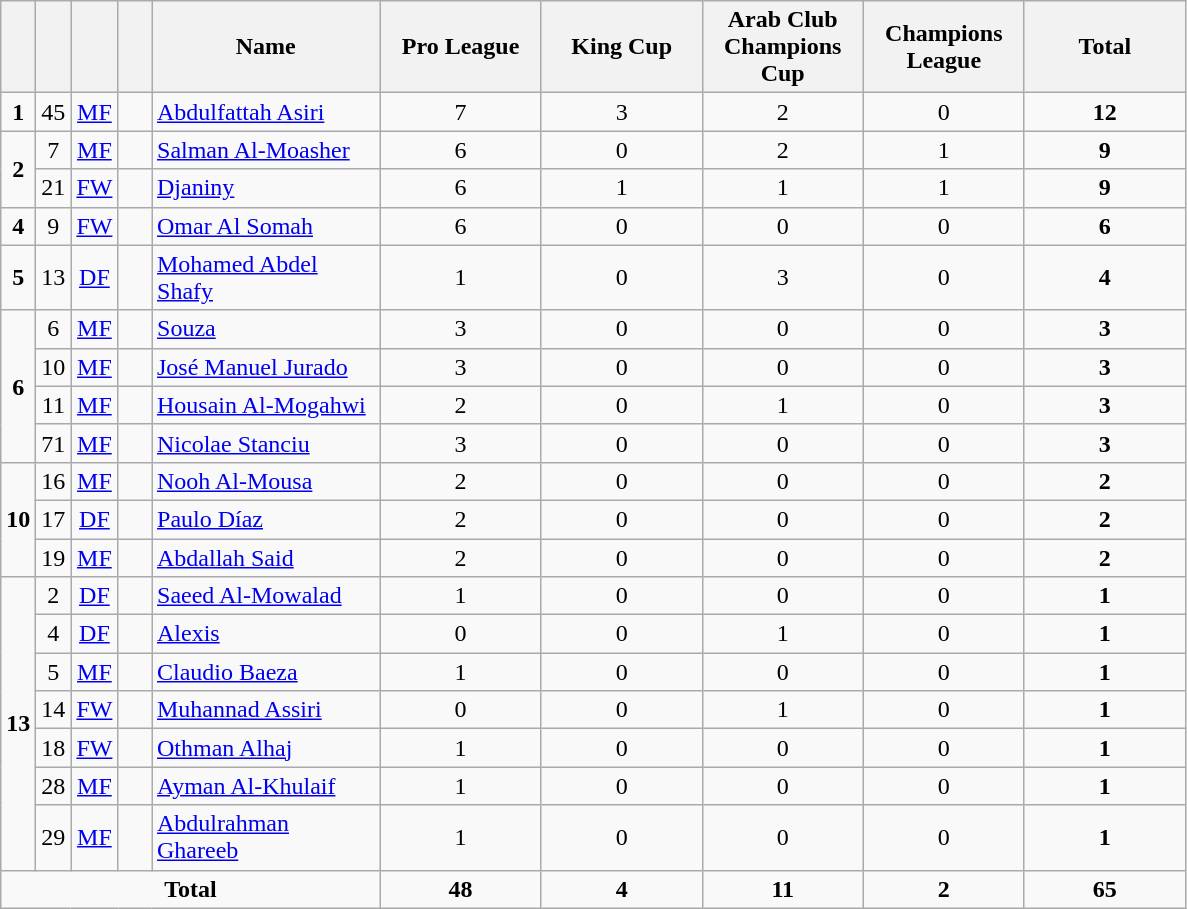<table class="wikitable" style="text-align:center">
<tr>
<th width=15></th>
<th width=15></th>
<th width=15></th>
<th width=15></th>
<th width=145>Name</th>
<th width=100>Pro League</th>
<th width=100>King Cup</th>
<th width=100>Arab Club Champions Cup</th>
<th width=100>Champions League</th>
<th width=100>Total</th>
</tr>
<tr>
<td><strong>1</strong></td>
<td>45</td>
<td><a href='#'>MF</a></td>
<td></td>
<td align=left><a href='#'>Abdulfattah Asiri</a></td>
<td>7</td>
<td>3</td>
<td>2</td>
<td>0</td>
<td><strong>12</strong></td>
</tr>
<tr>
<td rowspan=2><strong>2</strong></td>
<td>7</td>
<td><a href='#'>MF</a></td>
<td></td>
<td align=left><a href='#'>Salman Al-Moasher</a></td>
<td>6</td>
<td>0</td>
<td>2</td>
<td>1</td>
<td><strong>9</strong></td>
</tr>
<tr>
<td>21</td>
<td><a href='#'>FW</a></td>
<td></td>
<td align=left><a href='#'>Djaniny</a></td>
<td>6</td>
<td>1</td>
<td>1</td>
<td>1</td>
<td><strong>9</strong></td>
</tr>
<tr>
<td><strong>4</strong></td>
<td>9</td>
<td><a href='#'>FW</a></td>
<td></td>
<td align=left><a href='#'>Omar Al Somah</a></td>
<td>6</td>
<td>0</td>
<td>0</td>
<td>0</td>
<td><strong>6</strong></td>
</tr>
<tr>
<td><strong>5</strong></td>
<td>13</td>
<td><a href='#'>DF</a></td>
<td></td>
<td align=left><a href='#'>Mohamed Abdel Shafy</a></td>
<td>1</td>
<td>0</td>
<td>3</td>
<td>0</td>
<td><strong>4</strong></td>
</tr>
<tr>
<td rowspan=4><strong>6</strong></td>
<td>6</td>
<td><a href='#'>MF</a></td>
<td></td>
<td align=left><a href='#'>Souza</a></td>
<td>3</td>
<td>0</td>
<td>0</td>
<td>0</td>
<td><strong>3</strong></td>
</tr>
<tr>
<td>10</td>
<td><a href='#'>MF</a></td>
<td></td>
<td align=left><a href='#'>José Manuel Jurado</a></td>
<td>3</td>
<td>0</td>
<td>0</td>
<td>0</td>
<td><strong>3</strong></td>
</tr>
<tr>
<td>11</td>
<td><a href='#'>MF</a></td>
<td></td>
<td align=left><a href='#'>Housain Al-Mogahwi</a></td>
<td>2</td>
<td>0</td>
<td>1</td>
<td>0</td>
<td><strong>3</strong></td>
</tr>
<tr>
<td>71</td>
<td><a href='#'>MF</a></td>
<td></td>
<td align=left><a href='#'>Nicolae Stanciu</a></td>
<td>3</td>
<td>0</td>
<td>0</td>
<td>0</td>
<td><strong>3</strong></td>
</tr>
<tr>
<td rowspan=3><strong>10</strong></td>
<td>16</td>
<td><a href='#'>MF</a></td>
<td></td>
<td align=left><a href='#'>Nooh Al-Mousa</a></td>
<td>2</td>
<td>0</td>
<td>0</td>
<td>0</td>
<td><strong>2</strong></td>
</tr>
<tr>
<td>17</td>
<td><a href='#'>DF</a></td>
<td></td>
<td align=left><a href='#'>Paulo Díaz</a></td>
<td>2</td>
<td>0</td>
<td>0</td>
<td>0</td>
<td><strong>2</strong></td>
</tr>
<tr>
<td>19</td>
<td><a href='#'>MF</a></td>
<td></td>
<td align=left><a href='#'>Abdallah Said</a></td>
<td>2</td>
<td>0</td>
<td>0</td>
<td>0</td>
<td><strong>2</strong></td>
</tr>
<tr>
<td rowspan=7><strong>13</strong></td>
<td>2</td>
<td><a href='#'>DF</a></td>
<td></td>
<td align=left><a href='#'>Saeed Al-Mowalad</a></td>
<td>1</td>
<td>0</td>
<td>0</td>
<td>0</td>
<td><strong>1</strong></td>
</tr>
<tr>
<td>4</td>
<td><a href='#'>DF</a></td>
<td></td>
<td align=left><a href='#'>Alexis</a></td>
<td>0</td>
<td>0</td>
<td>1</td>
<td>0</td>
<td><strong>1</strong></td>
</tr>
<tr>
<td>5</td>
<td><a href='#'>MF</a></td>
<td></td>
<td align=left><a href='#'>Claudio Baeza</a></td>
<td>1</td>
<td>0</td>
<td>0</td>
<td>0</td>
<td><strong>1</strong></td>
</tr>
<tr>
<td>14</td>
<td><a href='#'>FW</a></td>
<td></td>
<td align=left><a href='#'>Muhannad Assiri</a></td>
<td>0</td>
<td>0</td>
<td>1</td>
<td>0</td>
<td><strong>1</strong></td>
</tr>
<tr>
<td>18</td>
<td><a href='#'>FW</a></td>
<td></td>
<td align=left><a href='#'>Othman Alhaj</a></td>
<td>1</td>
<td>0</td>
<td>0</td>
<td>0</td>
<td><strong>1</strong></td>
</tr>
<tr>
<td>28</td>
<td><a href='#'>MF</a></td>
<td></td>
<td align=left><a href='#'>Ayman Al-Khulaif</a></td>
<td>1</td>
<td>0</td>
<td>0</td>
<td>0</td>
<td><strong>1</strong></td>
</tr>
<tr>
<td>29</td>
<td><a href='#'>MF</a></td>
<td></td>
<td align=left><a href='#'>Abdulrahman Ghareeb</a></td>
<td>1</td>
<td>0</td>
<td>0</td>
<td>0</td>
<td><strong>1</strong></td>
</tr>
<tr>
<td colspan=5><strong>Total</strong></td>
<td><strong>48</strong></td>
<td><strong>4</strong></td>
<td><strong>11</strong></td>
<td><strong>2</strong></td>
<td><strong>65</strong></td>
</tr>
</table>
